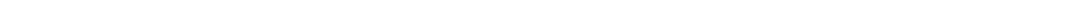<table style="width:1000px; text-align:center;">
<tr style="color:white;">
<td style="background:">2.41%</td>
<td style="background:">29.66%</td>
<td style="background:"></td>
<td style="background:"><strong>66.84%</strong></td>
</tr>
<tr>
<td></td>
<td></td>
<td></td>
<td></td>
</tr>
</table>
